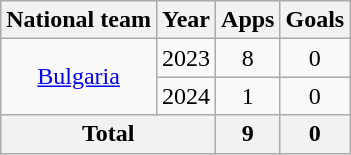<table class="wikitable" style="text-align:center">
<tr>
<th>National team</th>
<th>Year</th>
<th>Apps</th>
<th>Goals</th>
</tr>
<tr>
<td rowspan="2"><a href='#'>Bulgaria</a></td>
<td>2023</td>
<td>8</td>
<td>0</td>
</tr>
<tr>
<td>2024</td>
<td>1</td>
<td>0</td>
</tr>
<tr>
<th colspan="2">Total</th>
<th>9</th>
<th>0</th>
</tr>
</table>
